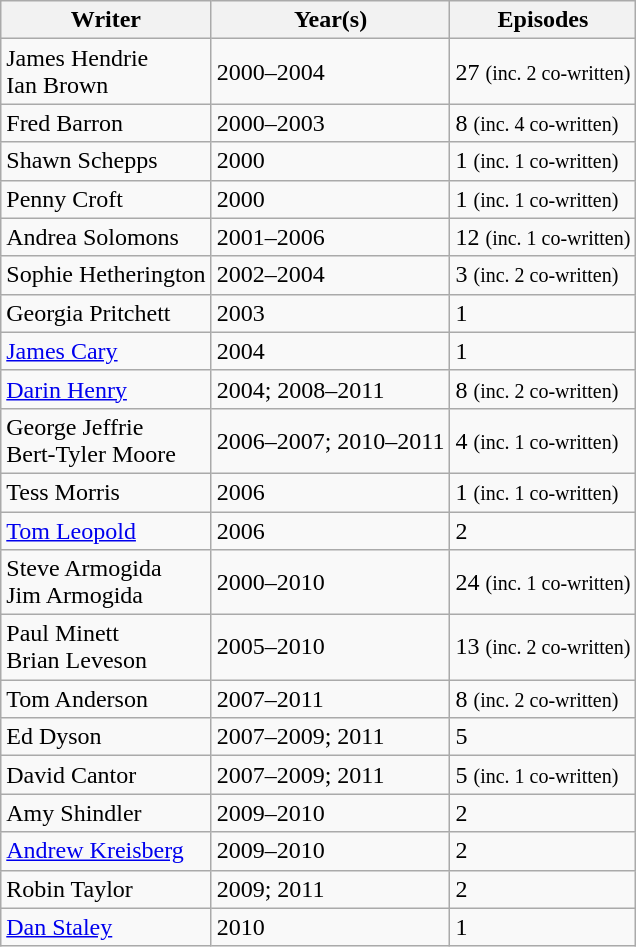<table class="wikitable sortable">
<tr>
<th>Writer</th>
<th>Year(s)</th>
<th>Episodes</th>
</tr>
<tr>
<td>James Hendrie<br>Ian Brown</td>
<td>2000–2004</td>
<td>27 <small>(inc. 2 co-written)</small></td>
</tr>
<tr>
<td>Fred Barron</td>
<td>2000–2003</td>
<td>8 <small>(inc. 4 co-written)</small></td>
</tr>
<tr>
<td>Shawn Schepps</td>
<td>2000</td>
<td>1 <small>(inc. 1 co-written)</small></td>
</tr>
<tr>
<td>Penny Croft</td>
<td>2000</td>
<td>1 <small>(inc. 1 co-written)</small></td>
</tr>
<tr>
<td>Andrea Solomons</td>
<td>2001–2006</td>
<td>12 <small>(inc. 1 co-written)</small></td>
</tr>
<tr>
<td>Sophie Hetherington</td>
<td>2002–2004</td>
<td>3 <small>(inc. 2 co-written)</small></td>
</tr>
<tr>
<td>Georgia Pritchett</td>
<td>2003</td>
<td>1</td>
</tr>
<tr>
<td><a href='#'>James Cary</a></td>
<td>2004</td>
<td>1</td>
</tr>
<tr>
<td><a href='#'>Darin Henry</a></td>
<td>2004; 2008–2011</td>
<td>8 <small>(inc. 2 co-written)</small></td>
</tr>
<tr>
<td>George Jeffrie <br> Bert-Tyler Moore</td>
<td>2006–2007; 2010–2011</td>
<td>4 <small>(inc. 1 co-written)</small></td>
</tr>
<tr>
<td>Tess Morris</td>
<td>2006</td>
<td>1 <small>(inc. 1 co-written)</small></td>
</tr>
<tr>
<td><a href='#'>Tom Leopold</a></td>
<td>2006</td>
<td>2</td>
</tr>
<tr>
<td>Steve Armogida <br>Jim Armogida</td>
<td>2000–2010</td>
<td>24 <small>(inc. 1 co-written)</small></td>
</tr>
<tr>
<td>Paul Minett <br> Brian Leveson</td>
<td>2005–2010</td>
<td>13 <small>(inc. 2 co-written)</small></td>
</tr>
<tr>
<td>Tom Anderson</td>
<td>2007–2011</td>
<td>8 <small>(inc. 2 co-written)</small></td>
</tr>
<tr>
<td>Ed Dyson</td>
<td>2007–2009; 2011</td>
<td>5</td>
</tr>
<tr>
<td>David Cantor</td>
<td>2007–2009; 2011</td>
<td>5 <small>(inc. 1 co-written)</small></td>
</tr>
<tr>
<td>Amy Shindler</td>
<td>2009–2010</td>
<td>2</td>
</tr>
<tr>
<td><a href='#'>Andrew Kreisberg</a></td>
<td>2009–2010</td>
<td>2</td>
</tr>
<tr>
<td>Robin Taylor</td>
<td>2009; 2011</td>
<td>2</td>
</tr>
<tr>
<td><a href='#'>Dan Staley</a></td>
<td>2010</td>
<td>1</td>
</tr>
</table>
